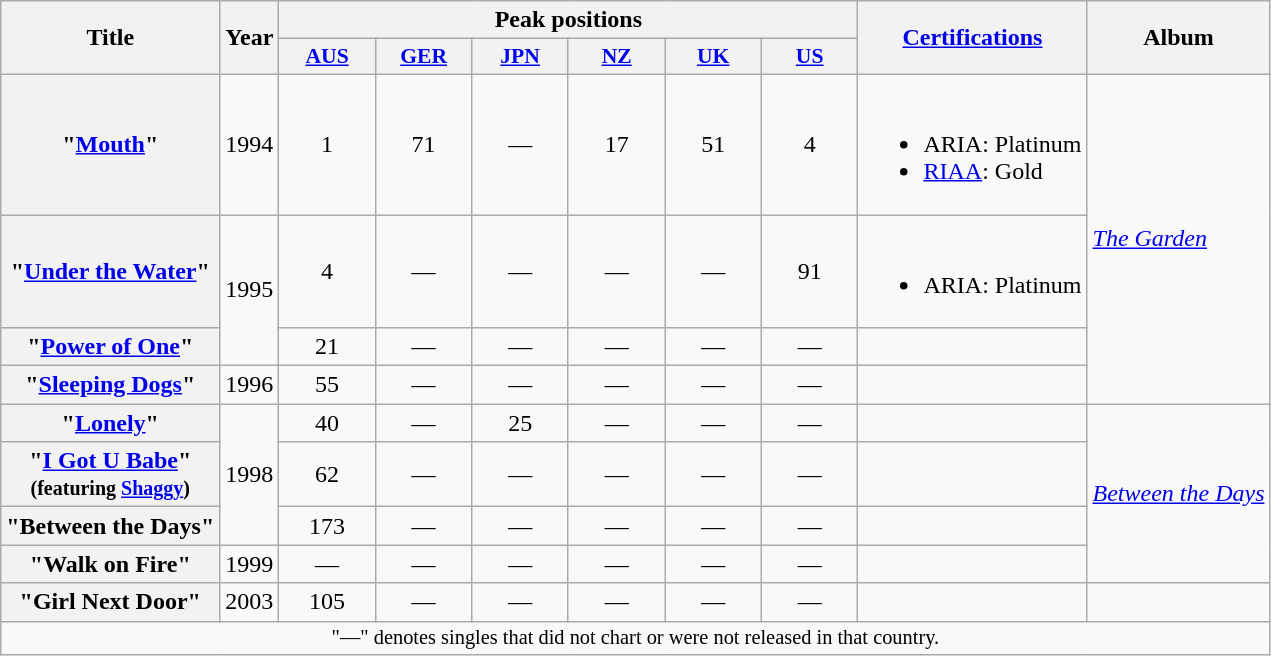<table class="wikitable plainrowheaders">
<tr>
<th scope="col" rowspan="2">Title</th>
<th scope="col" rowspan="2">Year</th>
<th scope="col" colspan="6">Peak positions</th>
<th scope="col" rowspan="2"><a href='#'>Certifications</a></th>
<th scope="col" rowspan="2">Album</th>
</tr>
<tr>
<th scope="col" style="width:4em;font-size:90%"><a href='#'>AUS</a><br></th>
<th scope="col" style="width:4em;font-size:90%"><a href='#'>GER</a><br></th>
<th scope="col" style="width:4em;font-size:90%"><a href='#'>JPN</a></th>
<th scope="col" style="width:4em;font-size:90%"><a href='#'>NZ</a><br></th>
<th scope="col" style="width:4em;font-size:90%"><a href='#'>UK</a><br></th>
<th scope="col" style="width:4em;font-size:90%"><a href='#'>US</a><br></th>
</tr>
<tr>
<th scope="row">"<a href='#'>Mouth</a>"</th>
<td>1994</td>
<td align="center">1</td>
<td align="center">71</td>
<td align="center">—</td>
<td align="center">17</td>
<td align="center">51</td>
<td align="center">4</td>
<td><br><ul><li>ARIA: Platinum</li><li><a href='#'>RIAA</a>: Gold</li></ul></td>
<td rowspan="4"><em><a href='#'>The Garden</a></em></td>
</tr>
<tr>
<th scope="row">"<a href='#'>Under the Water</a>"</th>
<td rowspan="2">1995</td>
<td align="center">4</td>
<td align="center">—</td>
<td align="center">—</td>
<td align="center">—</td>
<td align="center">—</td>
<td align="center">91</td>
<td><br><ul><li>ARIA: Platinum</li></ul></td>
</tr>
<tr>
<th scope="row">"<a href='#'>Power of One</a>"</th>
<td align="center">21</td>
<td align="center">—</td>
<td align="center">—</td>
<td align="center">—</td>
<td align="center">—</td>
<td align="center">—</td>
<td></td>
</tr>
<tr>
<th scope="row">"<a href='#'>Sleeping Dogs</a>"</th>
<td>1996</td>
<td align="center">55</td>
<td align="center">—</td>
<td align="center">—</td>
<td align="center">—</td>
<td align="center">—</td>
<td align="center">—</td>
<td></td>
</tr>
<tr>
<th scope="row">"<a href='#'>Lonely</a>"</th>
<td rowspan="3">1998</td>
<td align="center">40</td>
<td align="center">—</td>
<td align="center">25</td>
<td align="center">—</td>
<td align="center">—</td>
<td align="center">—</td>
<td></td>
<td rowspan="4"><em><a href='#'>Between the Days</a></em></td>
</tr>
<tr>
<th scope="row">"<a href='#'>I Got U Babe</a>" <br><small>(featuring <a href='#'>Shaggy</a>)</small></th>
<td align="center">62</td>
<td align="center">—</td>
<td align="center">—</td>
<td align="center">—</td>
<td align="center">—</td>
<td align="center">—</td>
<td></td>
</tr>
<tr>
<th scope="row">"Between the Days"</th>
<td align="center">173</td>
<td align="center">—</td>
<td align="center">—</td>
<td align="center">—</td>
<td align="center">—</td>
<td align="center">—</td>
<td></td>
</tr>
<tr>
<th scope="row">"Walk on Fire"</th>
<td>1999</td>
<td align="center">—</td>
<td align="center">—</td>
<td align="center">—</td>
<td align="center">—</td>
<td align="center">—</td>
<td align="center">—</td>
<td></td>
</tr>
<tr>
<th scope="row">"Girl Next Door"</th>
<td>2003</td>
<td align="center">105</td>
<td align="center">—</td>
<td align="center">—</td>
<td align="center">—</td>
<td align="center">—</td>
<td align="center">—</td>
<td></td>
<td></td>
</tr>
<tr>
<td colspan="10" style="text-align:center; font-size:85%">"—" denotes singles that did not chart or were not released in that country.</td>
</tr>
</table>
